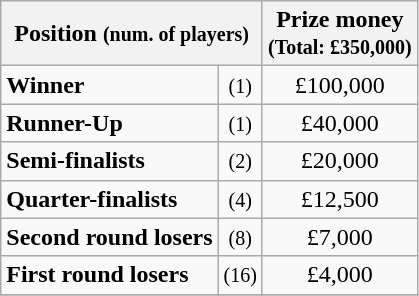<table class="wikitable">
<tr>
<th colspan=2>Position <small>(num. of players)</small></th>
<th>Prize money<br><small>(Total: £350,000)</small></th>
</tr>
<tr>
<td><strong>Winner</strong></td>
<td align=center><small>(1)</small></td>
<td align=center>£100,000</td>
</tr>
<tr>
<td><strong>Runner-Up</strong></td>
<td align=center><small>(1)</small></td>
<td align=center>£40,000</td>
</tr>
<tr>
<td><strong>Semi-finalists</strong></td>
<td align=center><small>(2)</small></td>
<td align=center>£20,000</td>
</tr>
<tr>
<td><strong>Quarter-finalists</strong></td>
<td align=center><small>(4)</small></td>
<td align=center>£12,500</td>
</tr>
<tr>
<td><strong>Second round losers</strong></td>
<td align=center><small>(8)</small></td>
<td align=center>£7,000</td>
</tr>
<tr>
<td><strong>First round losers</strong></td>
<td align=center><small>(16)</small></td>
<td align=center>£4,000</td>
</tr>
<tr>
</tr>
</table>
